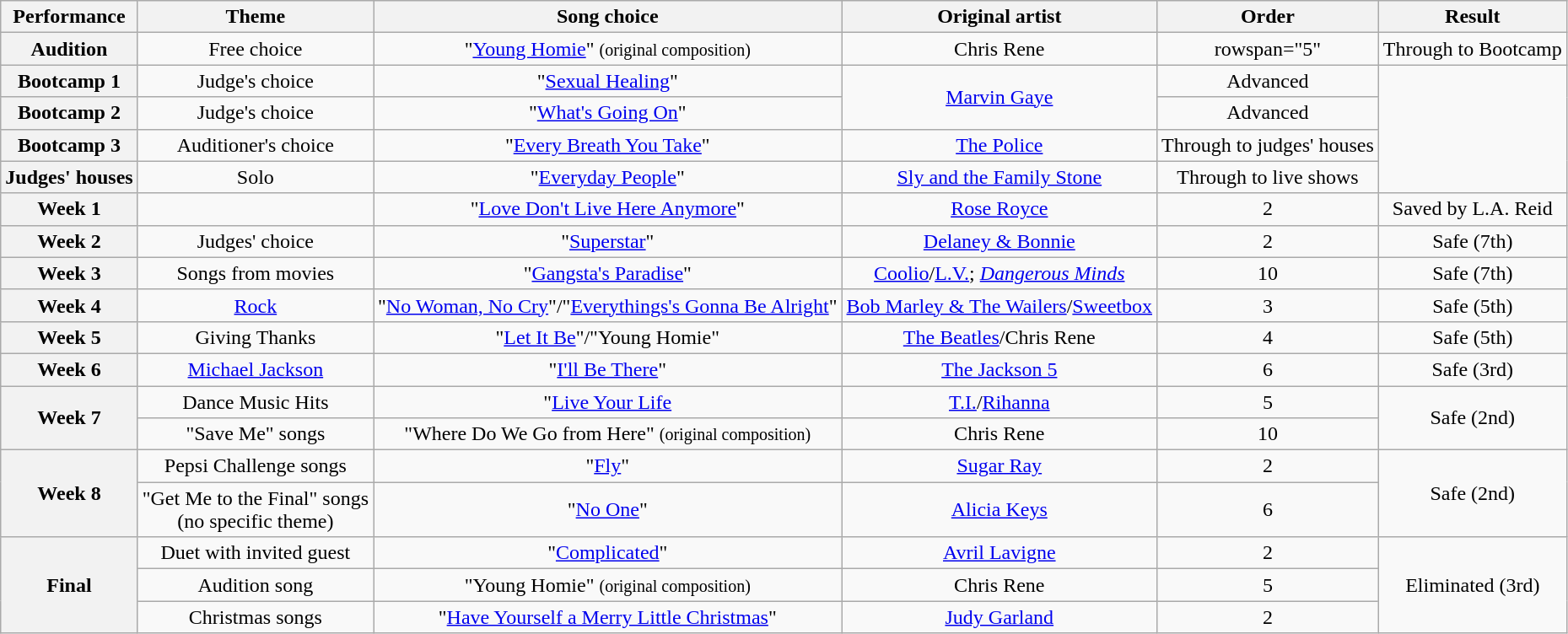<table class="wikitable" style="text-align: center;">
<tr>
<th>Performance</th>
<th>Theme</th>
<th>Song choice</th>
<th>Original artist</th>
<th>Order</th>
<th>Result</th>
</tr>
<tr>
<th>Audition</th>
<td>Free choice</td>
<td>"<a href='#'>Young Homie</a>" <small>(original composition)</small></td>
<td>Chris Rene</td>
<td>rowspan="5" </td>
<td>Through to Bootcamp</td>
</tr>
<tr>
<th>Bootcamp 1</th>
<td>Judge's choice</td>
<td>"<a href='#'>Sexual Healing</a>"</td>
<td rowspan="2"><a href='#'>Marvin Gaye</a></td>
<td>Advanced</td>
</tr>
<tr>
<th>Bootcamp 2</th>
<td>Judge's choice</td>
<td>"<a href='#'>What's Going On</a>"</td>
<td>Advanced</td>
</tr>
<tr>
<th>Bootcamp 3</th>
<td>Auditioner's choice</td>
<td>"<a href='#'>Every Breath You Take</a>"</td>
<td><a href='#'>The Police</a></td>
<td>Through to judges' houses</td>
</tr>
<tr>
<th>Judges' houses</th>
<td>Solo</td>
<td>"<a href='#'>Everyday People</a>"</td>
<td><a href='#'>Sly and the Family Stone</a></td>
<td>Through to live shows</td>
</tr>
<tr>
<th>Week 1</th>
<td></td>
<td>"<a href='#'>Love Don't Live Here Anymore</a>" </td>
<td><a href='#'>Rose Royce</a></td>
<td>2</td>
<td>Saved by L.A. Reid</td>
</tr>
<tr>
<th>Week 2</th>
<td>Judges' choice</td>
<td>"<a href='#'>Superstar</a>" </td>
<td><a href='#'>Delaney & Bonnie</a></td>
<td>2</td>
<td>Safe (7th)</td>
</tr>
<tr>
<th>Week 3</th>
<td>Songs from movies</td>
<td>"<a href='#'>Gangsta's Paradise</a>" </td>
<td><a href='#'>Coolio</a>/<a href='#'>L.V.</a>; <em><a href='#'>Dangerous Minds</a></em></td>
<td>10</td>
<td>Safe (7th)</td>
</tr>
<tr>
<th>Week 4</th>
<td><a href='#'>Rock</a></td>
<td>"<a href='#'>No Woman, No Cry</a>"/"<a href='#'>Everythings's Gonna Be Alright</a>"</td>
<td><a href='#'>Bob Marley & The Wailers</a>/<a href='#'>Sweetbox</a></td>
<td>3</td>
<td>Safe (5th)</td>
</tr>
<tr>
<th>Week 5</th>
<td>Giving Thanks</td>
<td>"<a href='#'>Let It Be</a>"/"Young Homie"</td>
<td><a href='#'>The Beatles</a>/Chris Rene</td>
<td>4</td>
<td>Safe (5th)</td>
</tr>
<tr>
<th>Week 6</th>
<td><a href='#'>Michael Jackson</a></td>
<td>"<a href='#'>I'll Be There</a>"</td>
<td><a href='#'>The Jackson 5</a></td>
<td>6</td>
<td>Safe (3rd)</td>
</tr>
<tr>
<th rowspan="2">Week 7</th>
<td>Dance Music Hits</td>
<td>"<a href='#'>Live Your Life</a></td>
<td><a href='#'>T.I.</a>/<a href='#'>Rihanna</a></td>
<td>5</td>
<td rowspan="2">Safe (2nd)</td>
</tr>
<tr>
<td>"Save Me" songs</td>
<td>"Where Do We Go from Here" <small>(original composition)</small></td>
<td>Chris Rene</td>
<td>10</td>
</tr>
<tr>
<th rowspan="2">Week 8</th>
<td>Pepsi Challenge songs</td>
<td>"<a href='#'>Fly</a>"</td>
<td><a href='#'>Sugar Ray</a></td>
<td>2</td>
<td rowspan="2">Safe (2nd)</td>
</tr>
<tr>
<td>"Get Me to the Final" songs <br>(no specific theme)</td>
<td>"<a href='#'>No One</a>" </td>
<td><a href='#'>Alicia Keys</a></td>
<td>6</td>
</tr>
<tr>
<th rowspan="3" scope="row">Final</th>
<td>Duet with invited guest</td>
<td>"<a href='#'>Complicated</a>" </td>
<td><a href='#'>Avril Lavigne</a></td>
<td>2</td>
<td rowspan="4">Eliminated (3rd)</td>
</tr>
<tr>
<td>Audition song</td>
<td>"Young Homie" <small>(original composition)</small></td>
<td>Chris Rene</td>
<td>5</td>
</tr>
<tr>
<td>Christmas songs</td>
<td>"<a href='#'>Have Yourself a Merry Little Christmas</a>"</td>
<td><a href='#'>Judy Garland</a></td>
<td>2</td>
</tr>
</table>
